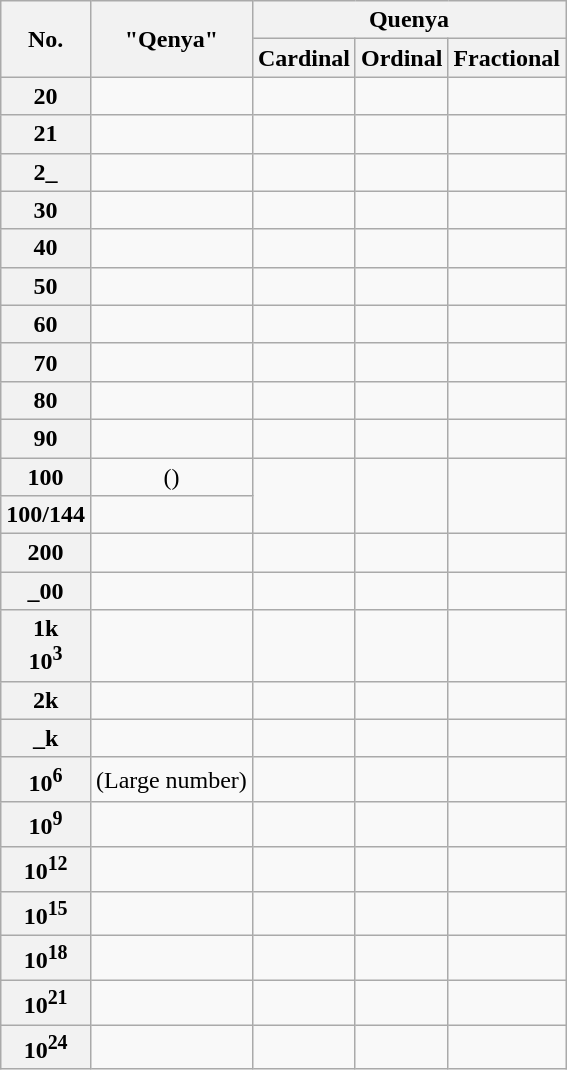<table class="wikitable" style="text-align: center;">
<tr>
<th rowspan="2">No.</th>
<th rowspan="2">"Qenya"</th>
<th colspan="3">Quenya</th>
</tr>
<tr>
<th>Cardinal</th>
<th>Ordinal</th>
<th>Fractional</th>
</tr>
<tr>
<th>20</th>
<td></td>
<td></td>
<td></td>
<td></td>
</tr>
<tr>
<th>21</th>
<td></td>
<td></td>
<td></td>
<td></td>
</tr>
<tr>
<th>2_</th>
<td></td>
<td></td>
<td></td>
<td></td>
</tr>
<tr>
<th>30</th>
<td></td>
<td></td>
<td></td>
<td></td>
</tr>
<tr>
<th>40</th>
<td></td>
<td></td>
<td></td>
<td></td>
</tr>
<tr>
<th>50</th>
<td></td>
<td></td>
<td></td>
<td></td>
</tr>
<tr>
<th>60</th>
<td></td>
<td></td>
<td></td>
<td></td>
</tr>
<tr>
<th>70</th>
<td></td>
<td></td>
<td></td>
<td></td>
</tr>
<tr>
<th>80</th>
<td></td>
<td></td>
<td></td>
<td></td>
</tr>
<tr>
<th>90</th>
<td></td>
<td></td>
<td></td>
<td></td>
</tr>
<tr>
<th>100</th>
<td> ()</td>
<td rowspan="2"></td>
<td rowspan="2"></td>
<td rowspan="2"></td>
</tr>
<tr>
<th>100/144</th>
<td></td>
</tr>
<tr>
<th>200</th>
<td></td>
<td></td>
<td></td>
<td></td>
</tr>
<tr>
<th>_00</th>
<td></td>
<td></td>
<td></td>
<td></td>
</tr>
<tr>
<th>1k<br>10<sup>3</sup></th>
<td></td>
<td></td>
<td></td>
<td></td>
</tr>
<tr>
<th>2k</th>
<td></td>
<td></td>
<td></td>
<td></td>
</tr>
<tr>
<th>_k</th>
<td></td>
<td></td>
<td></td>
<td></td>
</tr>
<tr>
<th>10<sup>6</sup></th>
<td> (Large number)</td>
<td></td>
<td></td>
<td></td>
</tr>
<tr>
<th>10<sup>9</sup></th>
<td></td>
<td></td>
<td></td>
<td></td>
</tr>
<tr>
<th>10<sup>12</sup></th>
<td></td>
<td></td>
<td></td>
<td></td>
</tr>
<tr>
<th>10<sup>15</sup></th>
<td></td>
<td></td>
<td></td>
<td></td>
</tr>
<tr>
<th>10<sup>18</sup></th>
<td></td>
<td></td>
<td></td>
<td></td>
</tr>
<tr>
<th>10<sup>21</sup></th>
<td></td>
<td></td>
<td></td>
<td></td>
</tr>
<tr>
<th>10<sup>24</sup></th>
<td></td>
<td></td>
<td></td>
<td></td>
</tr>
</table>
